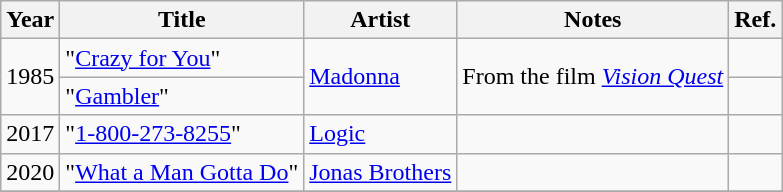<table class="wikitable">
<tr>
<th>Year</th>
<th>Title</th>
<th>Artist</th>
<th>Notes</th>
<th>Ref.</th>
</tr>
<tr>
<td rowspan="2">1985</td>
<td>"<a href='#'>Crazy for You</a>"</td>
<td rowspan="2"><a href='#'>Madonna</a></td>
<td rowspan="2">From the film <em><a href='#'>Vision Quest</a></em></td>
<td></td>
</tr>
<tr>
<td>"<a href='#'>Gambler</a>"</td>
<td></td>
</tr>
<tr>
<td rowspan="1">2017</td>
<td>"<a href='#'>1-800-273-8255</a>"</td>
<td><a href='#'>Logic</a></td>
<td></td>
<td></td>
</tr>
<tr>
<td>2020</td>
<td>"<a href='#'>What a Man Gotta Do</a>"</td>
<td><a href='#'>Jonas Brothers</a></td>
<td></td>
<td></td>
</tr>
<tr>
</tr>
</table>
